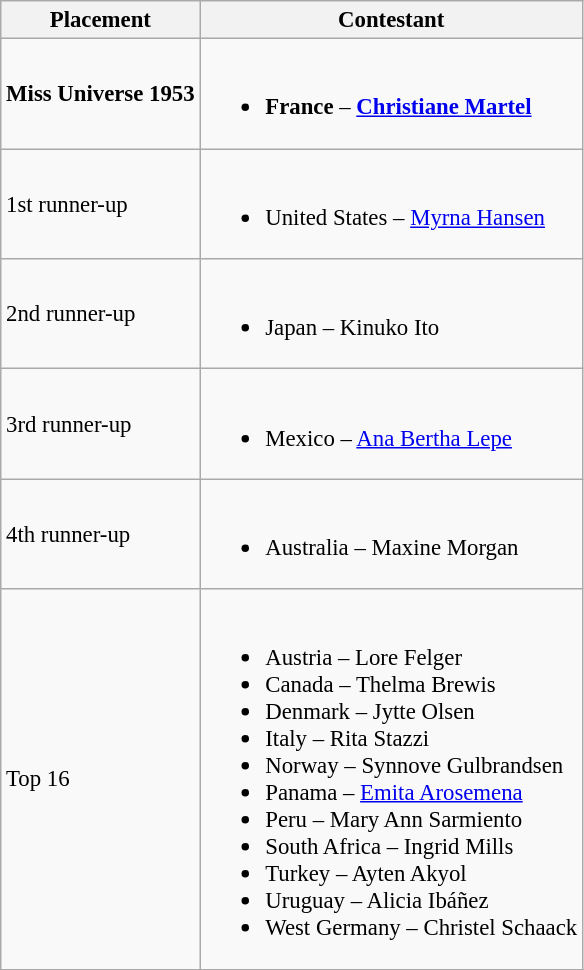<table class="wikitable sortable" style="font-size:95%;">
<tr>
<th>Placement</th>
<th>Contestant</th>
</tr>
<tr>
<td><strong>Miss Universe 1953</strong></td>
<td><br><ul><li><strong> France</strong> – <strong><a href='#'>Christiane Martel</a></strong></li></ul></td>
</tr>
<tr>
<td>1st runner-up</td>
<td><br><ul><li> United States – <a href='#'>Myrna Hansen</a></li></ul></td>
</tr>
<tr>
<td>2nd runner-up</td>
<td><br><ul><li> Japan – Kinuko Ito</li></ul></td>
</tr>
<tr>
<td>3rd runner-up</td>
<td><br><ul><li> Mexico – <a href='#'>Ana Bertha Lepe</a></li></ul></td>
</tr>
<tr>
<td>4th runner-up</td>
<td><br><ul><li> Australia – Maxine Morgan</li></ul></td>
</tr>
<tr>
<td>Top 16</td>
<td><br><ul><li> Austria – Lore Felger</li><li> Canada – Thelma Brewis</li><li> Denmark – Jytte Olsen</li><li> Italy – Rita Stazzi</li><li> Norway – Synnove Gulbrandsen</li><li> Panama – <a href='#'>Emita Arosemena</a></li><li> Peru – Mary Ann Sarmiento</li><li> South Africa – Ingrid Mills</li><li> Turkey – Ayten Akyol</li><li> Uruguay – Alicia Ibáñez</li><li> West Germany – Christel Schaack</li></ul></td>
</tr>
</table>
